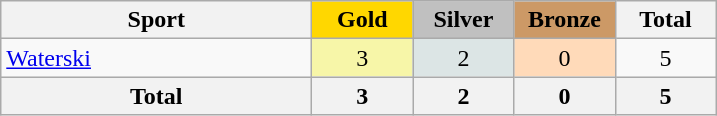<table class="wikitable sortable" style="text-align:center;">
<tr>
<th width=200>Sport</th>
<td bgcolor=gold width=60><strong>Gold</strong></td>
<td bgcolor=silver width=60><strong>Silver</strong></td>
<td bgcolor=#cc9966 width=60><strong>Bronze</strong></td>
<th width=60>Total</th>
</tr>
<tr>
<td align=left><a href='#'>Waterski</a></td>
<td bgcolor=#F7F6A8>3</td>
<td bgcolor=#dce5e5>2</td>
<td bgcolor=#ffdab9>0</td>
<td>5</td>
</tr>
<tr>
<th>Total</th>
<th>3</th>
<th>2</th>
<th>0</th>
<th>5</th>
</tr>
</table>
